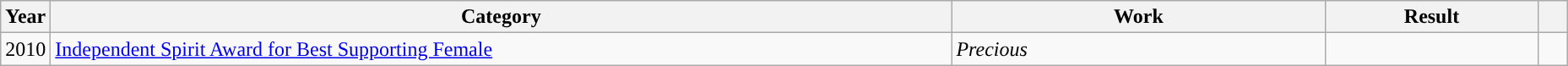<table class="wikitable">
<tr>
<th scope="col" style="width:1em;">Year</th>
<th scope="col" style="width:44em;">Category</th>
<th scope="col" style="width:18em;">Work</th>
<th scope="col" style="width:10em;">Result</th>
<th class="unsortable" style="width:1em;"></th>
</tr>
<tr>
<td>2010</td>
<td><a href='#'>Independent Spirit Award for Best Supporting Female</a></td>
<td><em>Precious</em></td>
<td></td>
<td></td>
</tr>
</table>
